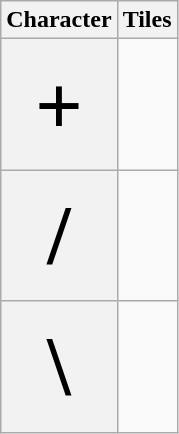<table class="wikitable floatright" style="font-size:100%; text-align:center;">
<tr>
<th>Character</th>
<th colspan=2>Tiles</th>
</tr>
<tr>
<th style="font-size:350%;">+</th>
<td></td>
</tr>
<tr>
<th style="font-size:350%;">/</th>
<td></td>
</tr>
<tr>
<th style="font-size:350%;">\</th>
<td></td>
</tr>
</table>
